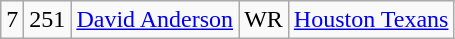<table class="wikitable" style="text-align:center">
<tr>
<td>7</td>
<td>251</td>
<td><a href='#'>David Anderson</a></td>
<td>WR</td>
<td><a href='#'>Houston Texans</a></td>
</tr>
</table>
